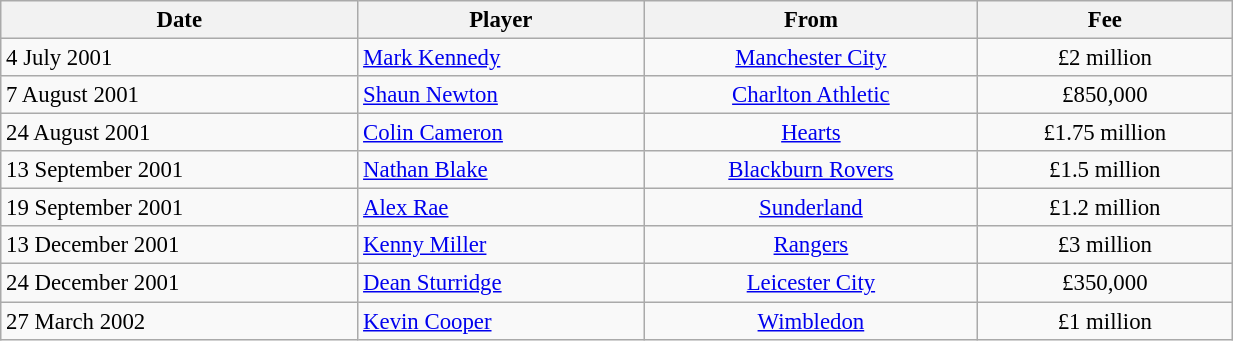<table class="wikitable" style="text-align:center; font-size:95%;width:65%; text-align:left">
<tr>
<th><strong>Date</strong></th>
<th><strong>Player</strong></th>
<th><strong>From</strong></th>
<th><strong>Fee</strong></th>
</tr>
<tr>
<td>4 July 2001</td>
<td> <a href='#'>Mark Kennedy</a></td>
<td style="text-align:center;"><a href='#'>Manchester City</a></td>
<td style="text-align:center;">£2 million</td>
</tr>
<tr>
<td>7 August 2001</td>
<td> <a href='#'>Shaun Newton</a></td>
<td style="text-align:center;"><a href='#'>Charlton Athletic</a></td>
<td style="text-align:center;">£850,000</td>
</tr>
<tr>
<td>24 August 2001</td>
<td> <a href='#'>Colin Cameron</a></td>
<td style="text-align:center;"> <a href='#'>Hearts</a></td>
<td style="text-align:center;">£1.75 million</td>
</tr>
<tr>
<td>13 September 2001</td>
<td> <a href='#'>Nathan Blake</a></td>
<td style="text-align:center;"><a href='#'>Blackburn Rovers</a></td>
<td style="text-align:center;">£1.5 million</td>
</tr>
<tr>
<td>19 September 2001</td>
<td> <a href='#'>Alex Rae</a></td>
<td style="text-align:center;"><a href='#'>Sunderland</a></td>
<td style="text-align:center;">£1.2 million</td>
</tr>
<tr>
<td>13 December 2001</td>
<td> <a href='#'>Kenny Miller</a></td>
<td style="text-align:center;"> <a href='#'>Rangers</a></td>
<td style="text-align:center;">£3 million</td>
</tr>
<tr>
<td>24 December 2001</td>
<td> <a href='#'>Dean Sturridge</a></td>
<td style="text-align:center;"><a href='#'>Leicester City</a></td>
<td style="text-align:center;">£350,000</td>
</tr>
<tr>
<td>27 March 2002</td>
<td> <a href='#'>Kevin Cooper</a></td>
<td style="text-align:center;"><a href='#'>Wimbledon</a></td>
<td style="text-align:center;">£1 million</td>
</tr>
</table>
